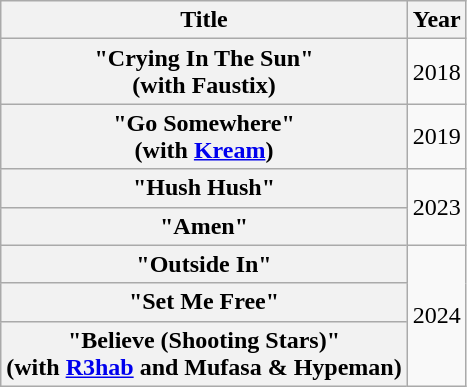<table class="wikitable plainrowheaders" border="1" style="text-align:center;">
<tr>
<th scope="col">Title</th>
<th scope="col">Year</th>
</tr>
<tr>
<th scope="row">"Crying In The Sun"<br><span>(with Faustix)</span></th>
<td>2018</td>
</tr>
<tr>
<th scope="row">"Go Somewhere"<br><span>(with <a href='#'>Kream</a>)</span></th>
<td>2019</td>
</tr>
<tr>
<th scope="row">"Hush Hush"</th>
<td rowspan="2">2023</td>
</tr>
<tr>
<th scope="row">"Amen"</th>
</tr>
<tr>
<th scope="row">"Outside In"</th>
<td rowspan="3">2024</td>
</tr>
<tr>
<th scope="row">"Set Me Free"<br><span></span></th>
</tr>
<tr>
<th scope="row">"Believe (Shooting Stars)"<br><span>(with <a href='#'>R3hab</a> and Mufasa & Hypeman)</span></th>
</tr>
</table>
